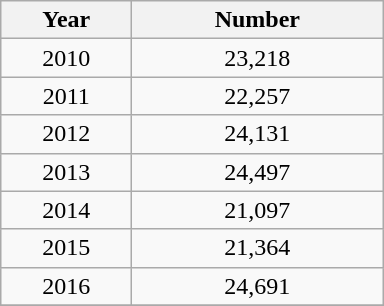<table class="wikitable">
<tr>
<th scope="col" style="width:80px;">Year</th>
<th scope="col" style="width:160px;">Number</th>
</tr>
<tr align=center>
<td>2010</td>
<td>23,218</td>
</tr>
<tr align=center>
<td>2011</td>
<td>22,257</td>
</tr>
<tr align=center>
<td>2012</td>
<td>24,131</td>
</tr>
<tr align=center>
<td>2013</td>
<td>24,497</td>
</tr>
<tr align=center>
<td>2014</td>
<td>21,097</td>
</tr>
<tr align=center>
<td>2015</td>
<td>21,364</td>
</tr>
<tr align=center>
<td>2016</td>
<td>24,691</td>
</tr>
<tr>
</tr>
</table>
